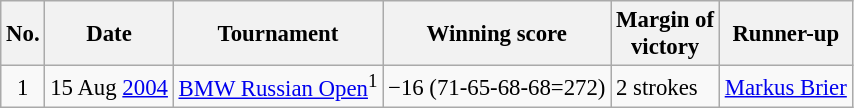<table class="wikitable" style="font-size:95%;">
<tr>
<th>No.</th>
<th>Date</th>
<th>Tournament</th>
<th>Winning score</th>
<th>Margin of<br>victory</th>
<th>Runner-up</th>
</tr>
<tr>
<td align=center>1</td>
<td>15 Aug <a href='#'>2004</a></td>
<td><a href='#'>BMW Russian Open</a><sup>1</sup></td>
<td>−16 (71-65-68-68=272)</td>
<td>2 strokes</td>
<td> <a href='#'>Markus Brier</a></td>
</tr>
</table>
